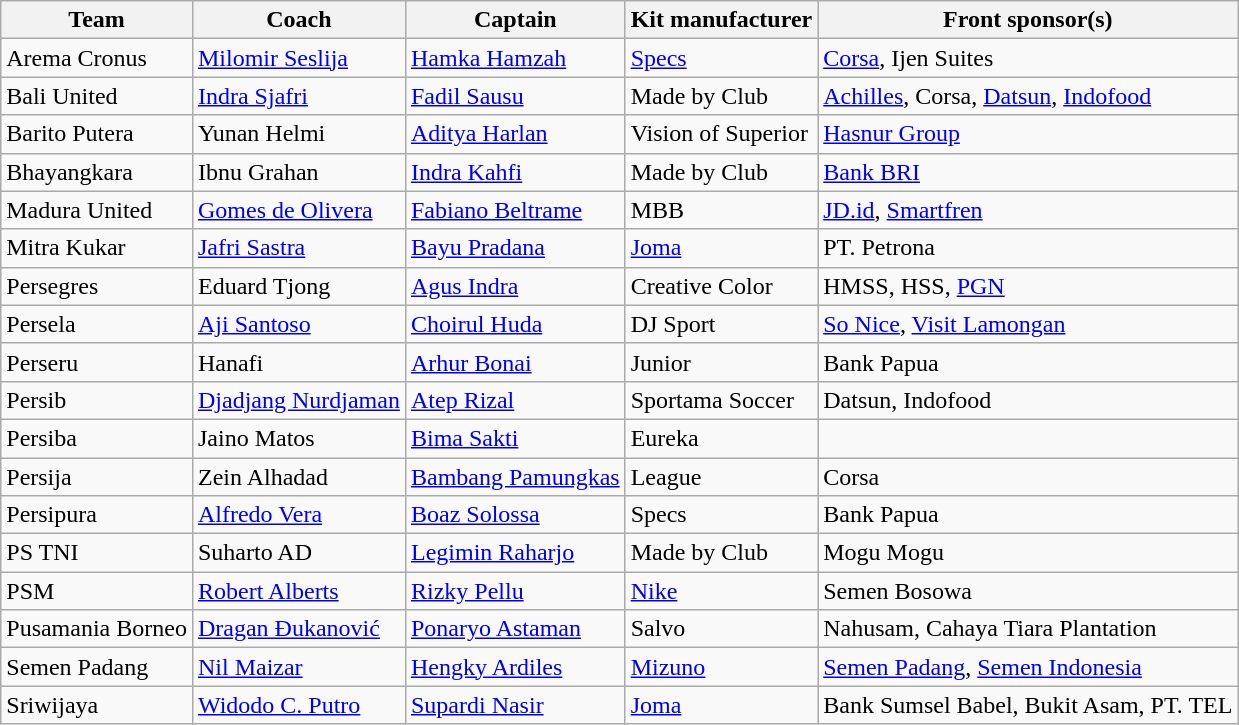<table class="wikitable sortable" style="text-align: left;">
<tr>
<th>Team</th>
<th>Coach</th>
<th>Captain</th>
<th>Kit manufacturer</th>
<th>Front sponsor(s)</th>
</tr>
<tr>
<td>Arema Cronus</td>
<td> <a href='#'>Milomir Seslija</a></td>
<td> <a href='#'>Hamka Hamzah</a></td>
<td><a href='#'>Specs</a></td>
<td><a href='#'>Corsa</a>, Ijen Suites</td>
</tr>
<tr>
<td>Bali United</td>
<td> <a href='#'>Indra Sjafri</a></td>
<td> <a href='#'>Fadil Sausu</a></td>
<td>Made by Club</td>
<td><a href='#'>Achilles</a>, Corsa, <a href='#'>Datsun</a>, <a href='#'>Indofood</a></td>
</tr>
<tr>
<td>Barito Putera</td>
<td> Yunan Helmi</td>
<td> <a href='#'>Aditya Harlan</a></td>
<td>Vision of Superior</td>
<td><a href='#'>Hasnur Group</a></td>
</tr>
<tr>
<td>Bhayangkara</td>
<td> Ibnu Grahan</td>
<td> <a href='#'>Indra Kahfi</a></td>
<td>Made by Club</td>
<td><a href='#'>Bank BRI</a></td>
</tr>
<tr>
<td>Madura United</td>
<td> <a href='#'>Gomes de Olivera</a></td>
<td> <a href='#'>Fabiano Beltrame</a></td>
<td>MBB</td>
<td><a href='#'>JD.id</a>, <a href='#'>Smartfren</a></td>
</tr>
<tr>
<td>Mitra Kukar</td>
<td> <a href='#'>Jafri Sastra</a></td>
<td> <a href='#'>Bayu Pradana</a></td>
<td><a href='#'>Joma</a></td>
<td>PT. Petrona</td>
</tr>
<tr>
<td>Persegres</td>
<td> Eduard Tjong</td>
<td> <a href='#'>Agus Indra</a></td>
<td>Creative Color</td>
<td>HMSS, HSS, <a href='#'>PGN</a></td>
</tr>
<tr>
<td>Persela</td>
<td> <a href='#'>Aji Santoso</a></td>
<td> <a href='#'>Choirul Huda</a></td>
<td>DJ Sport</td>
<td><a href='#'>So Nice</a>, <a href='#'>Visit Lamongan</a></td>
</tr>
<tr>
<td>Perseru</td>
<td> Hanafi</td>
<td> <a href='#'>Arhur Bonai</a></td>
<td>Junior</td>
<td>Bank Papua</td>
</tr>
<tr>
<td>Persib</td>
<td> <a href='#'>Djadjang Nurdjaman</a></td>
<td> <a href='#'>Atep Rizal</a></td>
<td>Sportama Soccer</td>
<td>Datsun, Indofood</td>
</tr>
<tr>
<td>Persiba</td>
<td> Jaino Matos</td>
<td> <a href='#'>Bima Sakti</a></td>
<td>Eureka</td>
<td></td>
</tr>
<tr>
<td>Persija</td>
<td> Zein Alhadad</td>
<td> <a href='#'>Bambang Pamungkas</a></td>
<td>League</td>
<td>Corsa</td>
</tr>
<tr>
<td>Persipura</td>
<td> <a href='#'>Alfredo Vera</a></td>
<td> <a href='#'>Boaz Solossa</a></td>
<td>Specs</td>
<td>Bank Papua</td>
</tr>
<tr>
<td>PS TNI</td>
<td> Suharto AD</td>
<td> <a href='#'>Legimin Raharjo</a></td>
<td>Made by Club</td>
<td>Mogu Mogu</td>
</tr>
<tr>
<td>PSM</td>
<td> <a href='#'>Robert Alberts</a></td>
<td> <a href='#'>Rizky Pellu</a></td>
<td><a href='#'>Nike</a></td>
<td>Semen Bosowa</td>
</tr>
<tr>
<td>Pusamania Borneo</td>
<td> <a href='#'>Dragan Đukanović</a></td>
<td> <a href='#'>Ponaryo Astaman</a></td>
<td>Salvo</td>
<td>Nahusam, Cahaya Tiara Plantation</td>
</tr>
<tr>
<td>Semen Padang</td>
<td> <a href='#'>Nil Maizar</a></td>
<td> <a href='#'>Hengky Ardiles</a></td>
<td><a href='#'>Mizuno</a></td>
<td><a href='#'>Semen Padang</a>, <a href='#'>Semen Indonesia</a></td>
</tr>
<tr>
<td>Sriwijaya</td>
<td> <a href='#'>Widodo C. Putro</a></td>
<td> <a href='#'>Supardi Nasir</a></td>
<td><a href='#'>Joma</a></td>
<td>Bank Sumsel Babel, Bukit Asam, PT. TEL</td>
</tr>
</table>
